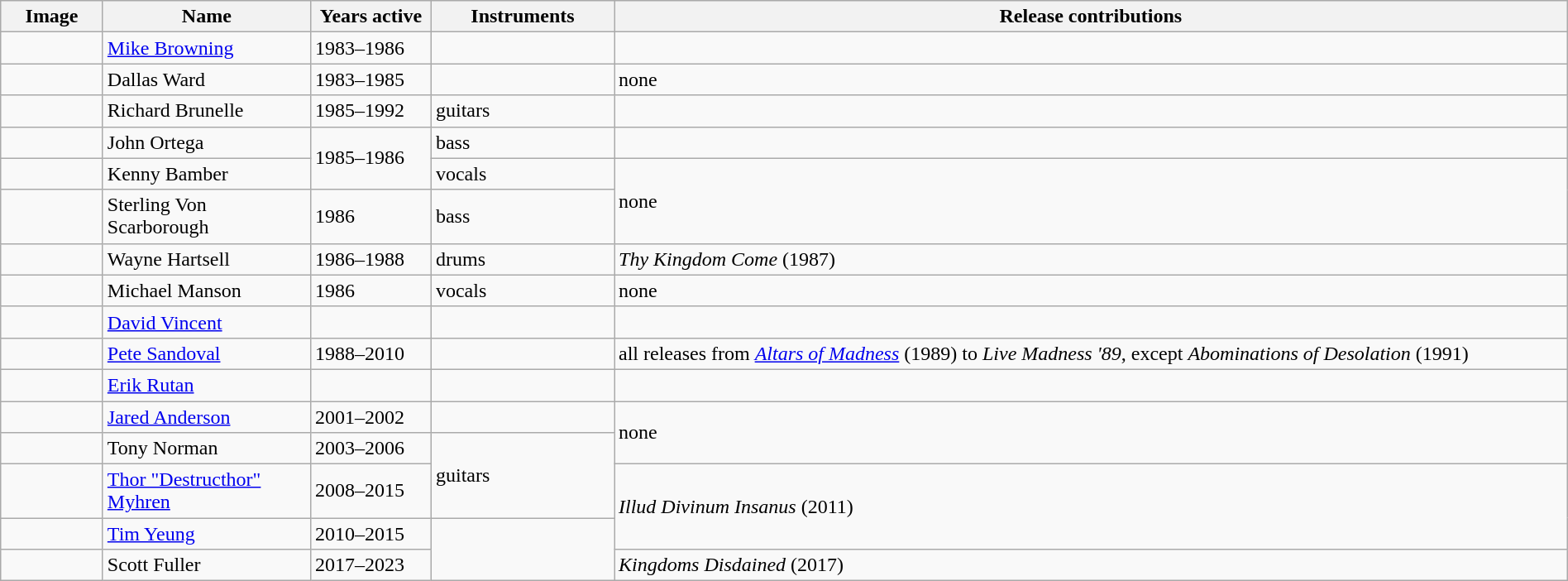<table class="wikitable" border="1" width=100%>
<tr>
<th width="75">Image</th>
<th width="160">Name</th>
<th width="90">Years active</th>
<th width="140">Instruments</th>
<th>Release contributions</th>
</tr>
<tr>
<td></td>
<td><a href='#'>Mike Browning</a></td>
<td>1983–1986</td>
<td></td>
<td></td>
</tr>
<tr>
<td></td>
<td>Dallas Ward</td>
<td>1983–1985</td>
<td></td>
<td>none</td>
</tr>
<tr>
<td></td>
<td>Richard Brunelle</td>
<td>1985–1992 </td>
<td>guitars</td>
<td></td>
</tr>
<tr>
<td></td>
<td>John Ortega</td>
<td rowspan="2">1985–1986</td>
<td>bass</td>
<td></td>
</tr>
<tr>
<td></td>
<td>Kenny Bamber</td>
<td>vocals</td>
<td rowspan="2">none</td>
</tr>
<tr>
<td></td>
<td>Sterling Von Scarborough</td>
<td>1986 </td>
<td>bass</td>
</tr>
<tr>
<td></td>
<td>Wayne Hartsell</td>
<td>1986–1988</td>
<td>drums</td>
<td><em>Thy Kingdom Come</em> (1987)</td>
</tr>
<tr>
<td></td>
<td>Michael Manson</td>
<td>1986</td>
<td>vocals</td>
<td>none</td>
</tr>
<tr>
<td></td>
<td><a href='#'>David Vincent</a></td>
<td></td>
<td></td>
<td></td>
</tr>
<tr>
<td></td>
<td><a href='#'>Pete Sandoval</a></td>
<td>1988–2010</td>
<td></td>
<td>all releases from <em><a href='#'>Altars of Madness</a></em> (1989) to <em>Live Madness '89</em>, except <em>Abominations of Desolation</em> (1991)</td>
</tr>
<tr>
<td></td>
<td><a href='#'>Erik Rutan</a></td>
<td></td>
<td></td>
<td></td>
</tr>
<tr>
<td></td>
<td><a href='#'>Jared Anderson</a></td>
<td>2001–2002 </td>
<td></td>
<td rowspan="2">none</td>
</tr>
<tr>
<td></td>
<td>Tony Norman</td>
<td>2003–2006 </td>
<td rowspan="2">guitars</td>
</tr>
<tr>
<td></td>
<td><a href='#'>Thor "Destructhor" Myhren</a></td>
<td>2008–2015</td>
<td rowspan="2"><em>Illud Divinum Insanus</em> (2011)</td>
</tr>
<tr>
<td></td>
<td><a href='#'>Tim Yeung</a></td>
<td>2010–2015</td>
<td rowspan="2"></td>
</tr>
<tr>
<td></td>
<td>Scott Fuller</td>
<td>2017–2023</td>
<td rowspan="2"><em>Kingdoms Disdained</em> (2017)</td>
</tr>
</table>
